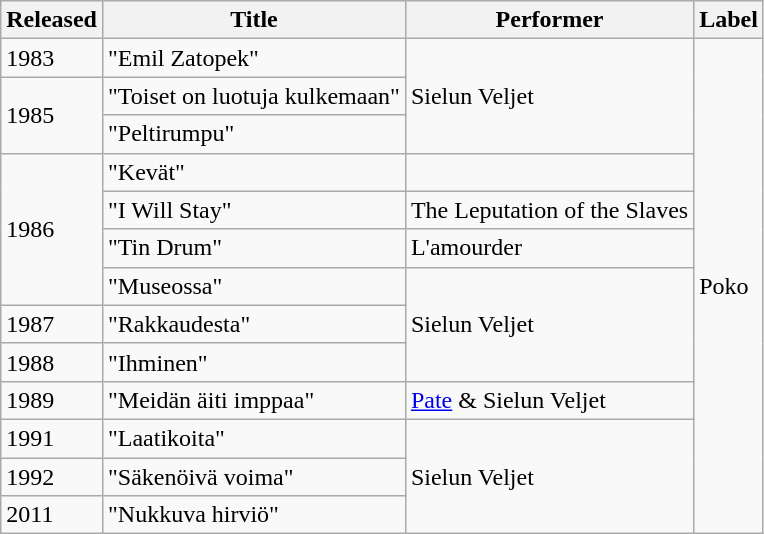<table class="wikitable">
<tr>
<th>Released</th>
<th>Title</th>
<th>Performer</th>
<th>Label</th>
</tr>
<tr>
<td>1983</td>
<td>"Emil Zatopek"</td>
<td rowspan="3">Sielun Veljet</td>
<td rowspan="13">Poko</td>
</tr>
<tr>
<td rowspan="2">1985</td>
<td>"Toiset on luotuja kulkemaan"</td>
</tr>
<tr>
<td>"Peltirumpu"</td>
</tr>
<tr>
<td rowspan="4">1986</td>
<td>"Kevät"</td>
</tr>
<tr>
<td>"I Will Stay"</td>
<td>The Leputation of the Slaves</td>
</tr>
<tr>
<td>"Tin Drum"</td>
<td>L'amourder</td>
</tr>
<tr>
<td>"Museossa"</td>
<td rowspan="3">Sielun Veljet</td>
</tr>
<tr>
<td>1987</td>
<td>"Rakkaudesta"</td>
</tr>
<tr>
<td>1988</td>
<td>"Ihminen"</td>
</tr>
<tr>
<td>1989</td>
<td>"Meidän äiti imppaa"</td>
<td><a href='#'>Pate</a> & Sielun Veljet</td>
</tr>
<tr>
<td>1991</td>
<td>"Laatikoita"</td>
<td rowspan="3">Sielun Veljet</td>
</tr>
<tr>
<td>1992</td>
<td>"Säkenöivä voima"</td>
</tr>
<tr>
<td>2011</td>
<td>"Nukkuva hirviö"</td>
</tr>
</table>
